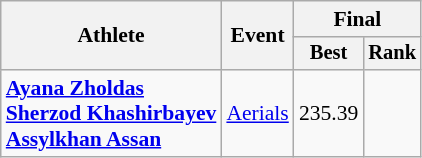<table class=wikitable style=font-size:90%;text-align:center>
<tr>
<th rowspan=2>Athlete</th>
<th rowspan=2>Event</th>
<th colspan=2>Final</th>
</tr>
<tr style="font-size:95%">
<th>Best</th>
<th>Rank</th>
</tr>
<tr align=center>
<td align=left><strong><a href='#'>Ayana Zholdas</a><br><a href='#'>Sherzod Khashirbayev</a><br><a href='#'>Assylkhan Assan</a></strong></td>
<td align=left><a href='#'>Aerials</a></td>
<td>235.39</td>
<td></td>
</tr>
</table>
